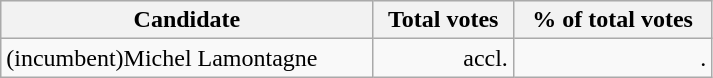<table style="width:475px;" class="wikitable">
<tr bgcolor="#EEEEEE">
<th align="left">Candidate</th>
<th align="right">Total votes</th>
<th align="right">% of total votes</th>
</tr>
<tr>
<td align="left">(incumbent)Michel Lamontagne</td>
<td align="right">accl.</td>
<td align="right">.</td>
</tr>
</table>
